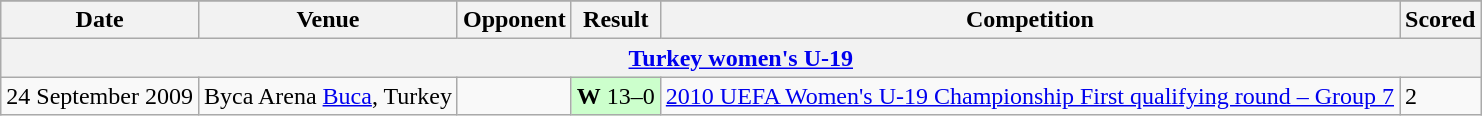<table class=wikitable>
<tr>
</tr>
<tr>
<th>Date</th>
<th>Venue</th>
<th>Opponent</th>
<th>Result</th>
<th>Competition</th>
<th>Scored</th>
</tr>
<tr>
<th colspan=6><a href='#'>Turkey women's U-19</a></th>
</tr>
<tr>
<td>24 September 2009</td>
<td>Byca Arena <a href='#'>Buca</a>, Turkey</td>
<td></td>
<td bgcolor=#cfc><strong>W</strong> 13–0</td>
<td><a href='#'>2010 UEFA Women's U-19 Championship First qualifying round – Group 7</a></td>
<td>2</td>
</tr>
</table>
